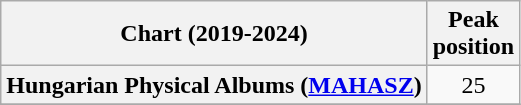<table class="wikitable sortable plainrowheaders" style="text-align:center">
<tr>
<th scope="col">Chart (2019-2024)</th>
<th scope="col">Peak<br>position</th>
</tr>
<tr>
<th scope="row">Hungarian Physical Albums (<a href='#'>MAHASZ</a>)</th>
<td>25</td>
</tr>
<tr>
</tr>
</table>
